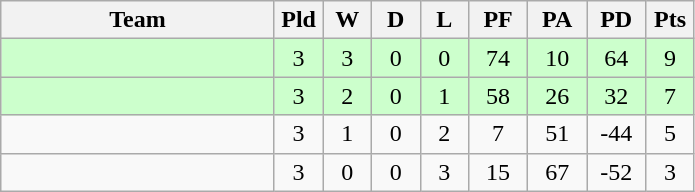<table class="wikitable" style="text-align:center;">
<tr>
<th width=175>Team</th>
<th width=25 abbr="Played">Pld</th>
<th width=25 abbr="Won">W</th>
<th width=25 abbr="Drawn">D</th>
<th width=25 abbr="Lost">L</th>
<th width=32 abbr="Points for">PF</th>
<th width=32 abbr="Points against">PA</th>
<th width=32 abbr="Points difference">PD</th>
<th width=25 abbr="Points">Pts</th>
</tr>
<tr bgcolor="#ccffcc">
<td align=left></td>
<td>3</td>
<td>3</td>
<td>0</td>
<td>0</td>
<td>74</td>
<td>10</td>
<td>64</td>
<td>9</td>
</tr>
<tr bgcolor="#ccffcc">
<td align=left></td>
<td>3</td>
<td>2</td>
<td>0</td>
<td>1</td>
<td>58</td>
<td>26</td>
<td>32</td>
<td>7</td>
</tr>
<tr>
<td align=left></td>
<td>3</td>
<td>1</td>
<td>0</td>
<td>2</td>
<td>7</td>
<td>51</td>
<td>-44</td>
<td>5</td>
</tr>
<tr>
<td align=left></td>
<td>3</td>
<td>0</td>
<td>0</td>
<td>3</td>
<td>15</td>
<td>67</td>
<td>-52</td>
<td>3</td>
</tr>
</table>
